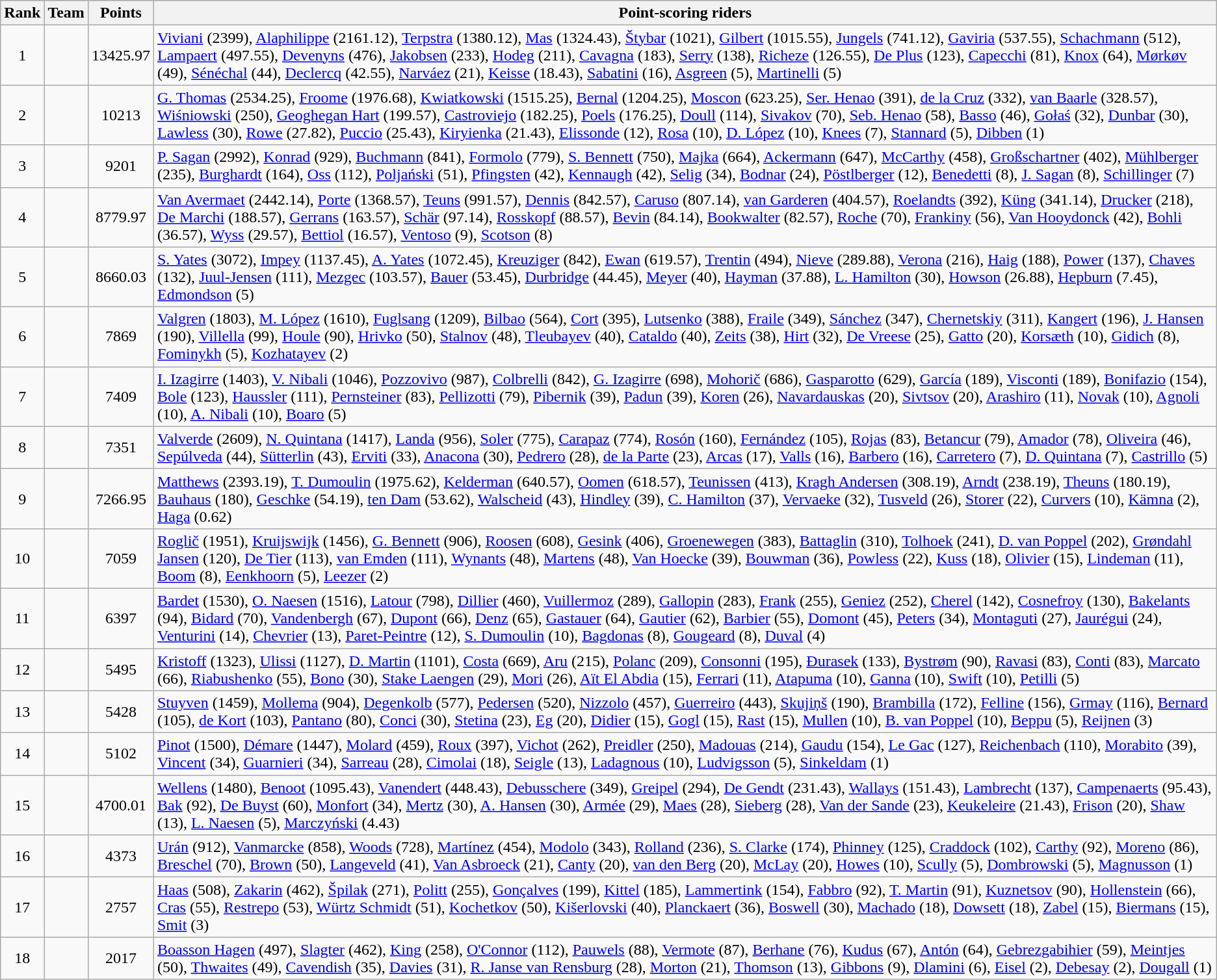<table class="wikitable">
<tr style="background:#ccf;">
<th>Rank</th>
<th>Team</th>
<th>Points</th>
<th>Point-scoring riders</th>
</tr>
<tr>
<td align=center>1</td>
<td></td>
<td align=center>13425.97</td>
<td><a href='#'>Viviani</a> (2399), <a href='#'>Alaphilippe</a> (2161.12), <a href='#'>Terpstra</a> (1380.12), <a href='#'>Mas</a> (1324.43), <a href='#'>Štybar</a> (1021), <a href='#'>Gilbert</a> (1015.55), <a href='#'>Jungels</a> (741.12), <a href='#'>Gaviria</a> (537.55), <a href='#'>Schachmann</a> (512), <a href='#'>Lampaert</a> (497.55), <a href='#'>Devenyns</a> (476), <a href='#'>Jakobsen</a> (233), <a href='#'>Hodeg</a> (211), <a href='#'>Cavagna</a> (183), <a href='#'>Serry</a> (138), <a href='#'>Richeze</a> (126.55), <a href='#'>De Plus</a> (123), <a href='#'>Capecchi</a> (81), <a href='#'>Knox</a> (64), <a href='#'>Mørkøv</a> (49), <a href='#'>Sénéchal</a> (44), <a href='#'>Declercq</a> (42.55), <a href='#'>Narváez</a> (21), <a href='#'>Keisse</a> (18.43), <a href='#'>Sabatini</a> (16), <a href='#'>Asgreen</a> (5), <a href='#'>Martinelli</a> (5)</td>
</tr>
<tr>
<td align=center>2</td>
<td></td>
<td align=center>10213</td>
<td><a href='#'>G. Thomas</a> (2534.25), <a href='#'>Froome</a> (1976.68), <a href='#'>Kwiatkowski</a> (1515.25), <a href='#'>Bernal</a> (1204.25), <a href='#'>Moscon</a> (623.25), <a href='#'>Ser. Henao</a> (391), <a href='#'>de la Cruz</a> (332), <a href='#'>van Baarle</a> (328.57), <a href='#'>Wiśniowski</a> (250), <a href='#'>Geoghegan Hart</a> (199.57), <a href='#'>Castroviejo</a> (182.25), <a href='#'>Poels</a> (176.25), <a href='#'>Doull</a> (114), <a href='#'>Sivakov</a> (70), <a href='#'>Seb. Henao</a> (58), <a href='#'>Basso</a> (46), <a href='#'>Gołaś</a> (32), <a href='#'>Dunbar</a> (30), <a href='#'>Lawless</a> (30), <a href='#'>Rowe</a> (27.82), <a href='#'>Puccio</a> (25.43), <a href='#'>Kiryienka</a> (21.43), <a href='#'>Elissonde</a> (12), <a href='#'>Rosa</a> (10), <a href='#'>D. López</a> (10), <a href='#'>Knees</a> (7), <a href='#'>Stannard</a> (5), <a href='#'>Dibben</a> (1)</td>
</tr>
<tr>
<td align=center>3</td>
<td></td>
<td align=center>9201</td>
<td><a href='#'>P. Sagan</a> (2992), <a href='#'>Konrad</a> (929), <a href='#'>Buchmann</a> (841), <a href='#'>Formolo</a> (779), <a href='#'>S. Bennett</a> (750), <a href='#'>Majka</a> (664), <a href='#'>Ackermann</a> (647), <a href='#'>McCarthy</a> (458), <a href='#'>Großschartner</a> (402), <a href='#'>Mühlberger</a> (235), <a href='#'>Burghardt</a> (164), <a href='#'>Oss</a> (112), <a href='#'>Poljański</a> (51), <a href='#'>Pfingsten</a> (42), <a href='#'>Kennaugh</a> (42), <a href='#'>Selig</a> (34), <a href='#'>Bodnar</a> (24), <a href='#'>Pöstlberger</a> (12), <a href='#'>Benedetti</a> (8), <a href='#'>J. Sagan</a> (8), <a href='#'>Schillinger</a> (7)</td>
</tr>
<tr>
<td align=center>4</td>
<td></td>
<td align=center>8779.97</td>
<td><a href='#'>Van Avermaet</a> (2442.14), <a href='#'>Porte</a> (1368.57), <a href='#'>Teuns</a> (991.57), <a href='#'>Dennis</a> (842.57), <a href='#'>Caruso</a> (807.14), <a href='#'>van Garderen</a> (404.57), <a href='#'>Roelandts</a> (392), <a href='#'>Küng</a> (341.14), <a href='#'>Drucker</a> (218), <a href='#'>De Marchi</a> (188.57), <a href='#'>Gerrans</a> (163.57), <a href='#'>Schär</a> (97.14), <a href='#'>Rosskopf</a> (88.57), <a href='#'>Bevin</a> (84.14), <a href='#'>Bookwalter</a> (82.57), <a href='#'>Roche</a> (70), <a href='#'>Frankiny</a> (56), <a href='#'>Van Hooydonck</a> (42), <a href='#'>Bohli</a> (36.57), <a href='#'>Wyss</a> (29.57), <a href='#'>Bettiol</a> (16.57), <a href='#'>Ventoso</a> (9), <a href='#'>Scotson</a> (8)</td>
</tr>
<tr>
<td align=center>5</td>
<td></td>
<td align=center>8660.03</td>
<td><a href='#'>S. Yates</a> (3072), <a href='#'>Impey</a> (1137.45), <a href='#'>A. Yates</a> (1072.45), <a href='#'>Kreuziger</a> (842), <a href='#'>Ewan</a> (619.57), <a href='#'>Trentin</a> (494), <a href='#'>Nieve</a> (289.88), <a href='#'>Verona</a> (216), <a href='#'>Haig</a> (188), <a href='#'>Power</a> (137), <a href='#'>Chaves</a> (132), <a href='#'>Juul-Jensen</a> (111), <a href='#'>Mezgec</a> (103.57), <a href='#'>Bauer</a> (53.45), <a href='#'>Durbridge</a> (44.45), <a href='#'>Meyer</a> (40), <a href='#'>Hayman</a> (37.88), <a href='#'>L. Hamilton</a> (30), <a href='#'>Howson</a> (26.88), <a href='#'>Hepburn</a> (7.45), <a href='#'>Edmondson</a> (5)</td>
</tr>
<tr>
<td align=center>6</td>
<td></td>
<td align=center>7869</td>
<td><a href='#'>Valgren</a> (1803), <a href='#'>M. López</a> (1610), <a href='#'>Fuglsang</a> (1209), <a href='#'>Bilbao</a> (564), <a href='#'>Cort</a> (395), <a href='#'>Lutsenko</a> (388), <a href='#'>Fraile</a> (349), <a href='#'>Sánchez</a> (347), <a href='#'>Chernetskiy</a> (311), <a href='#'>Kangert</a> (196), <a href='#'>J. Hansen</a> (190), <a href='#'>Villella</a> (99), <a href='#'>Houle</a> (90), <a href='#'>Hrivko</a> (50), <a href='#'>Stalnov</a> (48), <a href='#'>Tleubayev</a> (40), <a href='#'>Cataldo</a> (40), <a href='#'>Zeits</a> (38), <a href='#'>Hirt</a> (32), <a href='#'>De Vreese</a> (25), <a href='#'>Gatto</a> (20), <a href='#'>Korsæth</a> (10), <a href='#'>Gidich</a> (8), <a href='#'>Fominykh</a> (5), <a href='#'>Kozhatayev</a> (2)</td>
</tr>
<tr>
<td align=center>7</td>
<td></td>
<td align=center>7409</td>
<td><a href='#'>I. Izagirre</a> (1403), <a href='#'>V. Nibali</a> (1046), <a href='#'>Pozzovivo</a> (987), <a href='#'>Colbrelli</a> (842), <a href='#'>G. Izagirre</a> (698), <a href='#'>Mohorič</a> (686), <a href='#'>Gasparotto</a> (629), <a href='#'>García</a> (189), <a href='#'>Visconti</a> (189), <a href='#'>Bonifazio</a> (154), <a href='#'>Bole</a> (123), <a href='#'>Haussler</a> (111), <a href='#'>Pernsteiner</a> (83), <a href='#'>Pellizotti</a> (79), <a href='#'>Pibernik</a> (39), <a href='#'>Padun</a> (39), <a href='#'>Koren</a> (26), <a href='#'>Navardauskas</a> (20), <a href='#'>Sivtsov</a> (20), <a href='#'>Arashiro</a> (11), <a href='#'>Novak</a> (10), <a href='#'>Agnoli</a> (10), <a href='#'>A. Nibali</a> (10), <a href='#'>Boaro</a> (5)</td>
</tr>
<tr>
<td align=center>8</td>
<td></td>
<td align=center>7351</td>
<td><a href='#'>Valverde</a> (2609), <a href='#'>N. Quintana</a> (1417), <a href='#'>Landa</a> (956), <a href='#'>Soler</a> (775), <a href='#'>Carapaz</a> (774), <a href='#'>Rosón</a> (160), <a href='#'>Fernández</a> (105), <a href='#'>Rojas</a> (83), <a href='#'>Betancur</a> (79), <a href='#'>Amador</a> (78), <a href='#'>Oliveira</a> (46), <a href='#'>Sepúlveda</a> (44), <a href='#'>Sütterlin</a> (43), <a href='#'>Erviti</a> (33), <a href='#'>Anacona</a> (30), <a href='#'>Pedrero</a> (28), <a href='#'>de la Parte</a> (23), <a href='#'>Arcas</a> (17), <a href='#'>Valls</a> (16), <a href='#'>Barbero</a> (16), <a href='#'>Carretero</a> (7), <a href='#'>D. Quintana</a> (7), <a href='#'>Castrillo</a> (5)</td>
</tr>
<tr>
<td align=center>9</td>
<td></td>
<td align=center>7266.95</td>
<td><a href='#'>Matthews</a> (2393.19), <a href='#'>T. Dumoulin</a> (1975.62), <a href='#'>Kelderman</a> (640.57), <a href='#'>Oomen</a> (618.57), <a href='#'>Teunissen</a> (413), <a href='#'>Kragh Andersen</a> (308.19), <a href='#'>Arndt</a> (238.19), <a href='#'>Theuns</a> (180.19), <a href='#'>Bauhaus</a> (180), <a href='#'>Geschke</a> (54.19), <a href='#'>ten Dam</a> (53.62), <a href='#'>Walscheid</a> (43), <a href='#'>Hindley</a> (39), <a href='#'>C. Hamilton</a> (37), <a href='#'>Vervaeke</a> (32), <a href='#'>Tusveld</a> (26), <a href='#'>Storer</a> (22), <a href='#'>Curvers</a> (10), <a href='#'>Kämna</a> (2), <a href='#'>Haga</a> (0.62)</td>
</tr>
<tr>
<td align=center>10</td>
<td></td>
<td align=center>7059</td>
<td><a href='#'>Roglič</a> (1951), <a href='#'>Kruijswijk</a> (1456), <a href='#'>G. Bennett</a> (906), <a href='#'>Roosen</a> (608), <a href='#'>Gesink</a> (406), <a href='#'>Groenewegen</a> (383), <a href='#'>Battaglin</a> (310), <a href='#'>Tolhoek</a> (241), <a href='#'>D. van Poppel</a> (202), <a href='#'>Grøndahl Jansen</a> (120), <a href='#'>De Tier</a> (113), <a href='#'>van Emden</a> (111), <a href='#'>Wynants</a> (48), <a href='#'>Martens</a> (48), <a href='#'>Van Hoecke</a> (39), <a href='#'>Bouwman</a> (36), <a href='#'>Powless</a> (22), <a href='#'>Kuss</a> (18), <a href='#'>Olivier</a> (15), <a href='#'>Lindeman</a> (11), <a href='#'>Boom</a> (8), <a href='#'>Eenkhoorn</a> (5), <a href='#'>Leezer</a> (2)</td>
</tr>
<tr>
<td align=center>11</td>
<td></td>
<td align=center>6397</td>
<td><a href='#'>Bardet</a> (1530), <a href='#'>O. Naesen</a> (1516), <a href='#'>Latour</a> (798), <a href='#'>Dillier</a> (460), <a href='#'>Vuillermoz</a> (289), <a href='#'>Gallopin</a> (283), <a href='#'>Frank</a> (255), <a href='#'>Geniez</a> (252), <a href='#'>Cherel</a> (142), <a href='#'>Cosnefroy</a> (130), <a href='#'>Bakelants</a> (94), <a href='#'>Bidard</a> (70), <a href='#'>Vandenbergh</a> (67), <a href='#'>Dupont</a> (66), <a href='#'>Denz</a> (65), <a href='#'>Gastauer</a> (64), <a href='#'>Gautier</a> (62), <a href='#'>Barbier</a> (55), <a href='#'>Domont</a> (45), <a href='#'>Peters</a> (34), <a href='#'>Montaguti</a> (27), <a href='#'>Jaurégui</a> (24), <a href='#'>Venturini</a> (14), <a href='#'>Chevrier</a> (13), <a href='#'>Paret-Peintre</a> (12), <a href='#'>S. Dumoulin</a> (10), <a href='#'>Bagdonas</a> (8), <a href='#'>Gougeard</a> (8), <a href='#'>Duval</a> (4)</td>
</tr>
<tr>
<td align=center>12</td>
<td></td>
<td align=center>5495</td>
<td><a href='#'>Kristoff</a> (1323), <a href='#'>Ulissi</a> (1127), <a href='#'>D. Martin</a> (1101), <a href='#'>Costa</a> (669), <a href='#'>Aru</a> (215), <a href='#'>Polanc</a> (209), <a href='#'>Consonni</a> (195), <a href='#'>Đurasek</a> (133), <a href='#'>Bystrøm</a> (90), <a href='#'>Ravasi</a> (83), <a href='#'>Conti</a> (83), <a href='#'>Marcato</a> (66), <a href='#'>Riabushenko</a> (55), <a href='#'>Bono</a> (30), <a href='#'>Stake Laengen</a> (29), <a href='#'>Mori</a> (26), <a href='#'>Aït El Abdia</a> (15), <a href='#'>Ferrari</a> (11), <a href='#'>Atapuma</a> (10), <a href='#'>Ganna</a> (10), <a href='#'>Swift</a> (10), <a href='#'>Petilli</a> (5)</td>
</tr>
<tr>
<td align=center>13</td>
<td></td>
<td align=center>5428</td>
<td><a href='#'>Stuyven</a> (1459), <a href='#'>Mollema</a> (904), <a href='#'>Degenkolb</a> (577), <a href='#'>Pedersen</a> (520), <a href='#'>Nizzolo</a> (457), <a href='#'>Guerreiro</a> (443), <a href='#'>Skujiņš</a> (190), <a href='#'>Brambilla</a> (172), <a href='#'>Felline</a> (156), <a href='#'>Grmay</a> (116), <a href='#'>Bernard</a> (105), <a href='#'>de Kort</a> (103), <a href='#'>Pantano</a> (80), <a href='#'>Conci</a> (30), <a href='#'>Stetina</a> (23), <a href='#'>Eg</a> (20), <a href='#'>Didier</a> (15), <a href='#'>Gogl</a> (15), <a href='#'>Rast</a> (15), <a href='#'>Mullen</a> (10), <a href='#'>B. van Poppel</a> (10), <a href='#'>Beppu</a> (5), <a href='#'>Reijnen</a> (3)</td>
</tr>
<tr>
<td align=center>14</td>
<td></td>
<td align=center>5102</td>
<td><a href='#'>Pinot</a> (1500), <a href='#'>Démare</a> (1447), <a href='#'>Molard</a> (459), <a href='#'>Roux</a> (397), <a href='#'>Vichot</a> (262), <a href='#'>Preidler</a> (250), <a href='#'>Madouas</a> (214), <a href='#'>Gaudu</a> (154), <a href='#'>Le Gac</a> (127), <a href='#'>Reichenbach</a> (110), <a href='#'>Morabito</a> (39), <a href='#'>Vincent</a> (34), <a href='#'>Guarnieri</a> (34), <a href='#'>Sarreau</a> (28), <a href='#'>Cimolai</a> (18), <a href='#'>Seigle</a> (13), <a href='#'>Ladagnous</a> (10), <a href='#'>Ludvigsson</a> (5), <a href='#'>Sinkeldam</a> (1)</td>
</tr>
<tr>
<td align=center>15</td>
<td></td>
<td align=center>4700.01</td>
<td><a href='#'>Wellens</a> (1480), <a href='#'>Benoot</a> (1095.43), <a href='#'>Vanendert</a> (448.43), <a href='#'>Debusschere</a> (349), <a href='#'>Greipel</a> (294), <a href='#'>De Gendt</a> (231.43), <a href='#'>Wallays</a> (151.43), <a href='#'>Lambrecht</a> (137), <a href='#'>Campenaerts</a> (95.43), <a href='#'>Bak</a> (92), <a href='#'>De Buyst</a> (60), <a href='#'>Monfort</a> (34), <a href='#'>Mertz</a> (30), <a href='#'>A. Hansen</a> (30), <a href='#'>Armée</a> (29), <a href='#'>Maes</a> (28), <a href='#'>Sieberg</a> (28), <a href='#'>Van der Sande</a> (23), <a href='#'>Keukeleire</a> (21.43), <a href='#'>Frison</a> (20), <a href='#'>Shaw</a> (13), <a href='#'>L. Naesen</a> (5), <a href='#'>Marczyński</a> (4.43)</td>
</tr>
<tr>
<td align=center>16</td>
<td></td>
<td align=center>4373</td>
<td><a href='#'>Urán</a> (912), <a href='#'>Vanmarcke</a> (858), <a href='#'>Woods</a> (728), <a href='#'>Martínez</a> (454), <a href='#'>Modolo</a> (343), <a href='#'>Rolland</a> (236), <a href='#'>S. Clarke</a> (174), <a href='#'>Phinney</a> (125), <a href='#'>Craddock</a> (102), <a href='#'>Carthy</a> (92), <a href='#'>Moreno</a> (86), <a href='#'>Breschel</a> (70), <a href='#'>Brown</a> (50), <a href='#'>Langeveld</a> (41), <a href='#'>Van Asbroeck</a> (21), <a href='#'>Canty</a> (20), <a href='#'>van den Berg</a> (20), <a href='#'>McLay</a> (20), <a href='#'>Howes</a> (10), <a href='#'>Scully</a> (5), <a href='#'>Dombrowski</a> (5), <a href='#'>Magnusson</a> (1)</td>
</tr>
<tr>
<td align=center>17</td>
<td></td>
<td align=center>2757</td>
<td><a href='#'>Haas</a> (508), <a href='#'>Zakarin</a> (462), <a href='#'>Špilak</a> (271), <a href='#'>Politt</a> (255), <a href='#'>Gonçalves</a> (199), <a href='#'>Kittel</a> (185), <a href='#'>Lammertink</a> (154), <a href='#'>Fabbro</a> (92), <a href='#'>T. Martin</a> (91), <a href='#'>Kuznetsov</a> (90), <a href='#'>Hollenstein</a> (66), <a href='#'>Cras</a> (55), <a href='#'>Restrepo</a> (53), <a href='#'>Würtz Schmidt</a> (51), <a href='#'>Kochetkov</a> (50), <a href='#'>Kišerlovski</a> (40), <a href='#'>Planckaert</a> (36), <a href='#'>Boswell</a> (30), <a href='#'>Machado</a> (18), <a href='#'>Dowsett</a> (18), <a href='#'>Zabel</a> (15), <a href='#'>Biermans</a> (15), <a href='#'>Smit</a> (3)</td>
</tr>
<tr>
<td align=center>18</td>
<td></td>
<td align=center>2017</td>
<td><a href='#'>Boasson Hagen</a> (497), <a href='#'>Slagter</a> (462), <a href='#'>King</a> (258), <a href='#'>O'Connor</a> (112), <a href='#'>Pauwels</a> (88), <a href='#'>Vermote</a> (87), <a href='#'>Berhane</a> (76), <a href='#'>Kudus</a> (67), <a href='#'>Antón</a> (64), <a href='#'>Gebrezgabihier</a> (59), <a href='#'>Meintjes</a> (50), <a href='#'>Thwaites</a> (49), <a href='#'>Cavendish</a> (35), <a href='#'>Davies</a> (31), <a href='#'>R. Janse van Rensburg</a> (28), <a href='#'>Morton</a> (21), <a href='#'>Thomson</a> (13), <a href='#'>Gibbons</a> (9), <a href='#'>Dlamini</a> (6), <a href='#'>Eisel</a> (2), <a href='#'>Debesay</a> (2), <a href='#'>Dougall</a> (1)</td>
</tr>
</table>
